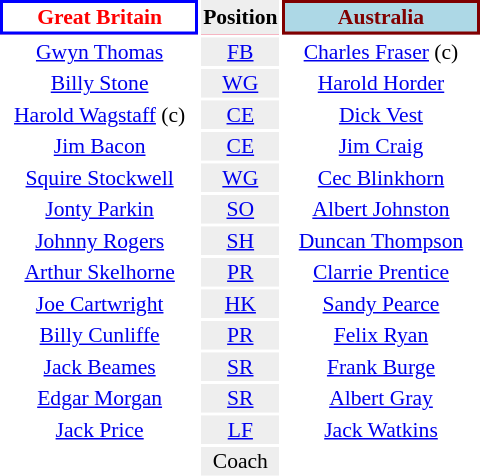<table align=right style="font-size:90%; margin-left:1em">
<tr bgcolor=#FF0033>
<th align="centre" width="126" style="border: 2px solid blue; background: white; color: red">Great Britain</th>
<th align="center" style="background: #eeeeee; color: black">Position</th>
<th align="centre" width="126" style="border: 2px solid maroon; background: lightblue; color: maroon">Australia</th>
</tr>
<tr>
<td align="center"><a href='#'>Gwyn Thomas</a></td>
<td align="center" style="background: #eeeeee"><a href='#'>FB</a></td>
<td align="center"><a href='#'>Charles Fraser</a> (c)</td>
</tr>
<tr>
<td align="center"><a href='#'>Billy Stone</a></td>
<td align="center" style="background: #eeeeee"><a href='#'>WG</a></td>
<td align="center"><a href='#'>Harold Horder</a></td>
</tr>
<tr>
<td align="center"><a href='#'>Harold Wagstaff</a> (c)</td>
<td align="center" style="background: #eeeeee"><a href='#'>CE</a></td>
<td align="center"><a href='#'>Dick Vest</a></td>
</tr>
<tr>
<td align="center"><a href='#'>Jim Bacon</a></td>
<td align="center" style="background: #eeeeee"><a href='#'>CE</a></td>
<td align="center"><a href='#'>Jim Craig</a></td>
</tr>
<tr>
<td align="center"><a href='#'>Squire Stockwell</a></td>
<td align="center" style="background: #eeeeee"><a href='#'>WG</a></td>
<td align="center"><a href='#'>Cec Blinkhorn</a></td>
</tr>
<tr>
<td align="center"><a href='#'>Jonty Parkin</a></td>
<td align="center" style="background: #eeeeee"><a href='#'>SO</a></td>
<td align="center"><a href='#'>Albert Johnston</a></td>
</tr>
<tr>
<td align="center"><a href='#'>Johnny Rogers</a></td>
<td align="center" style="background: #eeeeee"><a href='#'>SH</a></td>
<td align="center"><a href='#'>Duncan Thompson</a></td>
</tr>
<tr>
<td align="center"><a href='#'>Arthur Skelhorne</a></td>
<td align="center" style="background: #eeeeee"><a href='#'>PR</a></td>
<td align="center"><a href='#'>Clarrie Prentice</a></td>
</tr>
<tr>
<td align="center"><a href='#'>Joe Cartwright</a></td>
<td align="center" style="background: #eeeeee"><a href='#'>HK</a></td>
<td align="center"><a href='#'>Sandy Pearce</a></td>
</tr>
<tr>
<td align="center"><a href='#'>Billy Cunliffe</a></td>
<td align="center" style="background: #eeeeee"><a href='#'>PR</a></td>
<td align="center"><a href='#'>Felix Ryan</a></td>
</tr>
<tr>
<td align="center"><a href='#'>Jack Beames</a></td>
<td align="center" style="background: #eeeeee"><a href='#'>SR</a></td>
<td align="center"><a href='#'>Frank Burge</a></td>
</tr>
<tr>
<td align="center"><a href='#'>Edgar Morgan</a></td>
<td align="center" style="background: #eeeeee"><a href='#'>SR</a></td>
<td align="center"><a href='#'>Albert Gray</a></td>
</tr>
<tr>
<td align="center"><a href='#'>Jack Price</a></td>
<td align="center" style="background: #eeeeee"><a href='#'>LF</a></td>
<td align="center"><a href='#'>Jack Watkins</a></td>
</tr>
<tr>
<td align="center"></td>
<td align="center" style="background: #eeeeee">Coach</td>
<td align="center"></td>
</tr>
</table>
